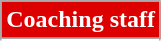<table class="wikitable">
<tr>
<th style="background:#DD0000; color:white;" scope="col" colspan="2">Coaching staff<br></th>
</tr>
<tr>
</tr>
<tr>
</tr>
<tr>
</tr>
</table>
